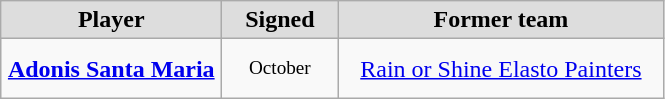<table class="wikitable" style="text-align: center">
<tr align="center" bgcolor="#dddddd">
<td style="width:140px"><strong>Player</strong></td>
<td style="width:70px"><strong>Signed</strong></td>
<td style="width:210px"><strong>Former team</strong></td>
</tr>
<tr style="height:40px">
<td><strong><a href='#'>Adonis Santa Maria</a></strong></td>
<td style="font-size: 80%">October</td>
<td><a href='#'>Rain or Shine Elasto Painters</a></td>
</tr>
</table>
